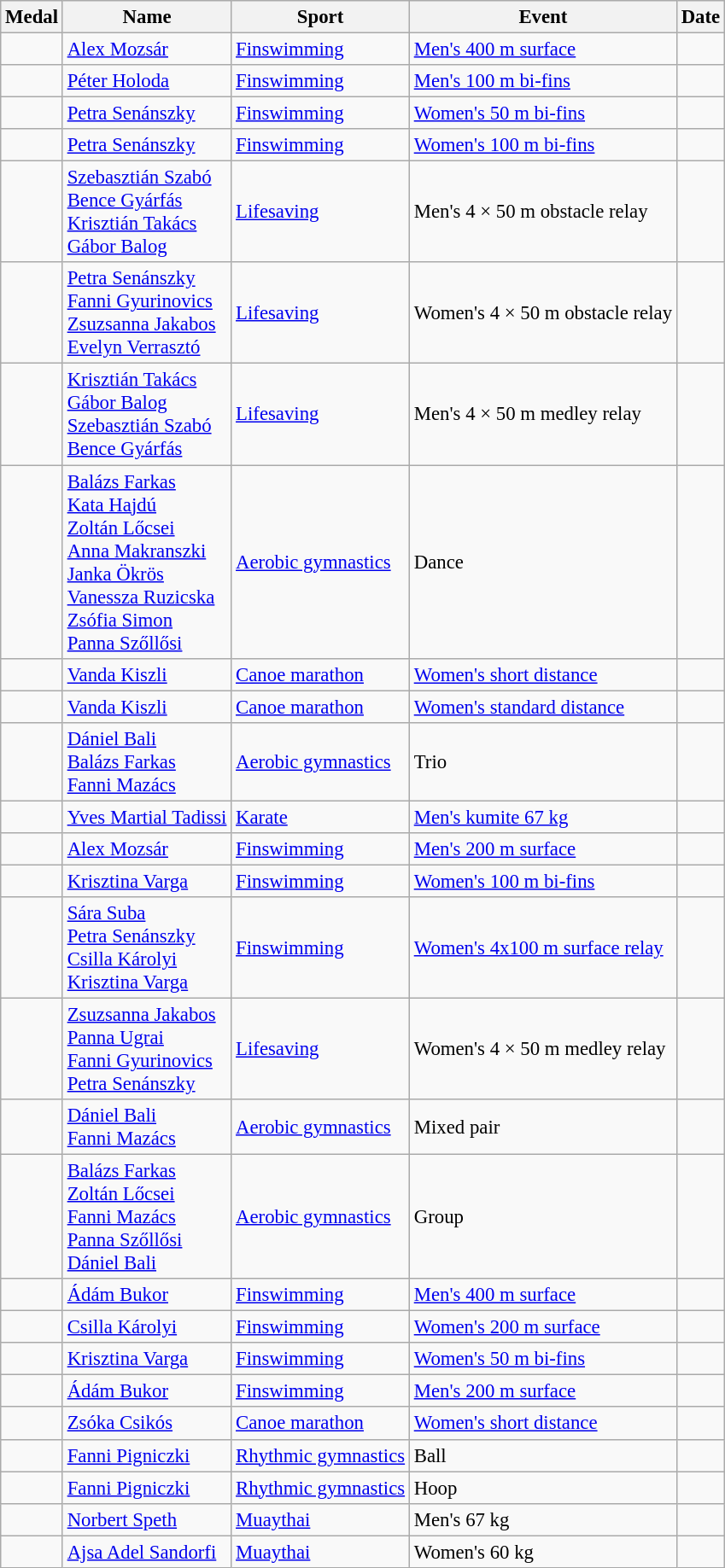<table class="wikitable sortable" style="font-size: 95%;">
<tr>
<th>Medal</th>
<th>Name</th>
<th>Sport</th>
<th>Event</th>
<th>Date</th>
</tr>
<tr>
<td></td>
<td><a href='#'>Alex Mozsár</a></td>
<td><a href='#'>Finswimming</a></td>
<td><a href='#'>Men's 400 m surface</a></td>
<td></td>
</tr>
<tr>
<td></td>
<td><a href='#'>Péter Holoda</a></td>
<td><a href='#'>Finswimming</a></td>
<td><a href='#'>Men's 100 m bi-fins</a></td>
<td></td>
</tr>
<tr>
<td></td>
<td><a href='#'>Petra Senánszky</a></td>
<td><a href='#'>Finswimming</a></td>
<td><a href='#'>Women's 50 m bi-fins</a></td>
<td></td>
</tr>
<tr>
<td></td>
<td><a href='#'>Petra Senánszky</a></td>
<td><a href='#'>Finswimming</a></td>
<td><a href='#'>Women's 100 m bi-fins</a></td>
<td></td>
</tr>
<tr>
<td></td>
<td><a href='#'>Szebasztián Szabó</a><br><a href='#'>Bence Gyárfás</a><br><a href='#'>Krisztián Takács</a><br><a href='#'>Gábor Balog</a></td>
<td><a href='#'>Lifesaving</a></td>
<td>Men's 4 × 50 m obstacle relay</td>
<td></td>
</tr>
<tr>
<td></td>
<td><a href='#'>Petra Senánszky</a><br><a href='#'>Fanni Gyurinovics</a><br><a href='#'>Zsuzsanna Jakabos</a><br><a href='#'>Evelyn Verrasztó</a></td>
<td><a href='#'>Lifesaving</a></td>
<td>Women's 4 × 50 m obstacle relay</td>
<td></td>
</tr>
<tr>
<td></td>
<td><a href='#'>Krisztián Takács</a><br><a href='#'>Gábor Balog</a><br><a href='#'>Szebasztián Szabó</a><br><a href='#'>Bence Gyárfás</a></td>
<td><a href='#'>Lifesaving</a></td>
<td>Men's 4 × 50 m medley relay</td>
<td></td>
</tr>
<tr>
<td></td>
<td><a href='#'>Balázs Farkas</a><br><a href='#'>Kata Hajdú</a><br><a href='#'>Zoltán Lőcsei</a><br><a href='#'>Anna Makranszki</a><br><a href='#'>Janka Ökrös</a><br><a href='#'>Vanessza Ruzicska</a><br><a href='#'>Zsófia Simon</a><br><a href='#'>Panna Szőllősi</a></td>
<td><a href='#'>Aerobic gymnastics</a></td>
<td>Dance</td>
<td></td>
</tr>
<tr>
<td></td>
<td><a href='#'>Vanda Kiszli</a></td>
<td><a href='#'>Canoe marathon</a></td>
<td><a href='#'>Women's short distance</a></td>
<td></td>
</tr>
<tr>
<td></td>
<td><a href='#'>Vanda Kiszli</a></td>
<td><a href='#'>Canoe marathon</a></td>
<td><a href='#'>Women's standard distance</a></td>
<td></td>
</tr>
<tr>
<td></td>
<td><a href='#'>Dániel Bali</a><br><a href='#'>Balázs Farkas</a><br><a href='#'>Fanni Mazács</a></td>
<td><a href='#'>Aerobic gymnastics</a></td>
<td>Trio</td>
<td></td>
</tr>
<tr>
<td></td>
<td><a href='#'>Yves Martial Tadissi</a></td>
<td><a href='#'>Karate</a></td>
<td><a href='#'>Men's kumite 67 kg</a></td>
<td></td>
</tr>
<tr>
<td></td>
<td><a href='#'>Alex Mozsár</a></td>
<td><a href='#'>Finswimming</a></td>
<td><a href='#'>Men's 200 m surface</a></td>
<td></td>
</tr>
<tr>
<td></td>
<td><a href='#'>Krisztina Varga</a></td>
<td><a href='#'>Finswimming</a></td>
<td><a href='#'>Women's 100 m bi-fins</a></td>
<td></td>
</tr>
<tr>
<td></td>
<td><a href='#'>Sára Suba</a><br><a href='#'>Petra Senánszky</a><br><a href='#'>Csilla Károlyi</a><br><a href='#'>Krisztina Varga</a></td>
<td><a href='#'>Finswimming</a></td>
<td><a href='#'>Women's 4x100 m surface relay</a></td>
<td></td>
</tr>
<tr>
<td></td>
<td><a href='#'>Zsuzsanna Jakabos</a><br><a href='#'>Panna Ugrai</a><br><a href='#'>Fanni Gyurinovics</a><br><a href='#'>Petra Senánszky</a></td>
<td><a href='#'>Lifesaving</a></td>
<td>Women's 4 × 50 m medley relay</td>
<td></td>
</tr>
<tr>
<td></td>
<td><a href='#'>Dániel Bali</a><br><a href='#'>Fanni Mazács</a></td>
<td><a href='#'>Aerobic gymnastics</a></td>
<td>Mixed pair</td>
<td></td>
</tr>
<tr>
<td></td>
<td><a href='#'>Balázs Farkas</a><br><a href='#'>Zoltán Lőcsei</a><br><a href='#'>Fanni Mazács</a><br><a href='#'>Panna Szőllősi</a><br><a href='#'>Dániel Bali</a></td>
<td><a href='#'>Aerobic gymnastics</a></td>
<td>Group</td>
<td></td>
</tr>
<tr>
<td></td>
<td><a href='#'>Ádám Bukor</a></td>
<td><a href='#'>Finswimming</a></td>
<td><a href='#'>Men's 400 m surface</a></td>
<td></td>
</tr>
<tr>
<td></td>
<td><a href='#'>Csilla Károlyi</a></td>
<td><a href='#'>Finswimming</a></td>
<td><a href='#'>Women's 200 m surface</a></td>
<td></td>
</tr>
<tr>
<td></td>
<td><a href='#'>Krisztina Varga</a></td>
<td><a href='#'>Finswimming</a></td>
<td><a href='#'>Women's 50 m bi-fins</a></td>
<td></td>
</tr>
<tr>
<td></td>
<td><a href='#'>Ádám Bukor</a></td>
<td><a href='#'>Finswimming</a></td>
<td><a href='#'>Men's 200 m surface</a></td>
<td></td>
</tr>
<tr>
<td></td>
<td><a href='#'>Zsóka Csikós</a></td>
<td><a href='#'>Canoe marathon</a></td>
<td><a href='#'>Women's short distance</a></td>
<td></td>
</tr>
<tr>
<td></td>
<td><a href='#'>Fanni Pigniczki</a></td>
<td><a href='#'>Rhythmic gymnastics</a></td>
<td>Ball</td>
<td></td>
</tr>
<tr>
<td></td>
<td><a href='#'>Fanni Pigniczki</a></td>
<td><a href='#'>Rhythmic gymnastics</a></td>
<td>Hoop</td>
<td></td>
</tr>
<tr>
<td></td>
<td><a href='#'>Norbert Speth</a></td>
<td><a href='#'>Muaythai</a></td>
<td>Men's 67 kg</td>
<td></td>
</tr>
<tr>
<td></td>
<td><a href='#'>Ajsa Adel Sandorfi</a></td>
<td><a href='#'>Muaythai</a></td>
<td>Women's 60 kg</td>
<td></td>
</tr>
</table>
